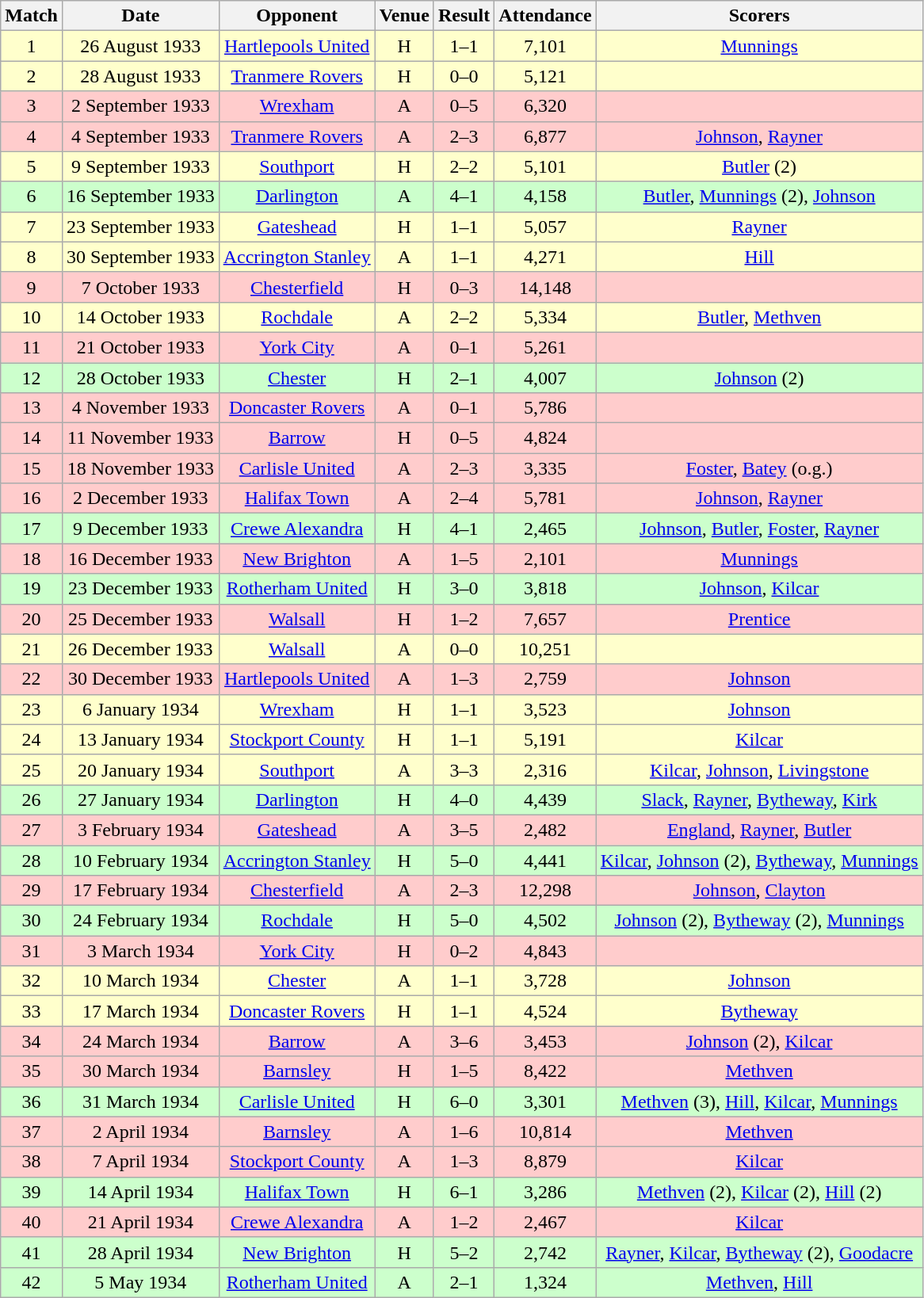<table class="wikitable " style="font-size:100%; text-align:center">
<tr>
<th>Match</th>
<th>Date</th>
<th>Opponent</th>
<th>Venue</th>
<th>Result</th>
<th>Attendance</th>
<th>Scorers</th>
</tr>
<tr style="background: #FFFFCC;">
<td>1</td>
<td>26 August 1933</td>
<td><a href='#'>Hartlepools United</a></td>
<td>H</td>
<td>1–1</td>
<td>7,101</td>
<td><a href='#'>Munnings</a></td>
</tr>
<tr style="background: #FFFFCC;">
<td>2</td>
<td>28 August 1933</td>
<td><a href='#'>Tranmere Rovers</a></td>
<td>H</td>
<td>0–0</td>
<td>5,121</td>
<td></td>
</tr>
<tr style="background: #FFCCCC;">
<td>3</td>
<td>2 September 1933</td>
<td><a href='#'>Wrexham</a></td>
<td>A</td>
<td>0–5</td>
<td>6,320</td>
<td></td>
</tr>
<tr style="background: #FFCCCC;">
<td>4</td>
<td>4 September 1933</td>
<td><a href='#'>Tranmere Rovers</a></td>
<td>A</td>
<td>2–3</td>
<td>6,877</td>
<td><a href='#'>Johnson</a>, <a href='#'>Rayner</a></td>
</tr>
<tr style="background: #FFFFCC;">
<td>5</td>
<td>9 September 1933</td>
<td><a href='#'>Southport</a></td>
<td>H</td>
<td>2–2</td>
<td>5,101</td>
<td><a href='#'>Butler</a> (2)</td>
</tr>
<tr style="background: #CCFFCC;">
<td>6</td>
<td>16 September 1933</td>
<td><a href='#'>Darlington</a></td>
<td>A</td>
<td>4–1</td>
<td>4,158</td>
<td><a href='#'>Butler</a>, <a href='#'>Munnings</a> (2), <a href='#'>Johnson</a></td>
</tr>
<tr style="background: #FFFFCC;">
<td>7</td>
<td>23 September 1933</td>
<td><a href='#'>Gateshead</a></td>
<td>H</td>
<td>1–1</td>
<td>5,057</td>
<td><a href='#'>Rayner</a></td>
</tr>
<tr style="background: #FFFFCC;">
<td>8</td>
<td>30 September 1933</td>
<td><a href='#'>Accrington Stanley</a></td>
<td>A</td>
<td>1–1</td>
<td>4,271</td>
<td><a href='#'>Hill</a></td>
</tr>
<tr style="background: #FFCCCC;">
<td>9</td>
<td>7 October 1933</td>
<td><a href='#'>Chesterfield</a></td>
<td>H</td>
<td>0–3</td>
<td>14,148</td>
<td></td>
</tr>
<tr style="background: #FFFFCC;">
<td>10</td>
<td>14 October 1933</td>
<td><a href='#'>Rochdale</a></td>
<td>A</td>
<td>2–2</td>
<td>5,334</td>
<td><a href='#'>Butler</a>, <a href='#'>Methven</a></td>
</tr>
<tr style="background: #FFCCCC;">
<td>11</td>
<td>21 October 1933</td>
<td><a href='#'>York City</a></td>
<td>A</td>
<td>0–1</td>
<td>5,261</td>
<td></td>
</tr>
<tr style="background: #CCFFCC;">
<td>12</td>
<td>28 October 1933</td>
<td><a href='#'>Chester</a></td>
<td>H</td>
<td>2–1</td>
<td>4,007</td>
<td><a href='#'>Johnson</a> (2)</td>
</tr>
<tr style="background: #FFCCCC;">
<td>13</td>
<td>4 November 1933</td>
<td><a href='#'>Doncaster Rovers</a></td>
<td>A</td>
<td>0–1</td>
<td>5,786</td>
<td></td>
</tr>
<tr style="background: #FFCCCC;">
<td>14</td>
<td>11 November 1933</td>
<td><a href='#'>Barrow</a></td>
<td>H</td>
<td>0–5</td>
<td>4,824</td>
<td></td>
</tr>
<tr style="background: #FFCCCC;">
<td>15</td>
<td>18 November 1933</td>
<td><a href='#'>Carlisle United</a></td>
<td>A</td>
<td>2–3</td>
<td>3,335</td>
<td><a href='#'>Foster</a>, <a href='#'>Batey</a> (o.g.)</td>
</tr>
<tr style="background: #FFCCCC;">
<td>16</td>
<td>2 December 1933</td>
<td><a href='#'>Halifax Town</a></td>
<td>A</td>
<td>2–4</td>
<td>5,781</td>
<td><a href='#'>Johnson</a>, <a href='#'>Rayner</a></td>
</tr>
<tr style="background: #CCFFCC;">
<td>17</td>
<td>9 December 1933</td>
<td><a href='#'>Crewe Alexandra</a></td>
<td>H</td>
<td>4–1</td>
<td>2,465</td>
<td><a href='#'>Johnson</a>, <a href='#'>Butler</a>, <a href='#'>Foster</a>, <a href='#'>Rayner</a></td>
</tr>
<tr style="background: #FFCCCC;">
<td>18</td>
<td>16 December 1933</td>
<td><a href='#'>New Brighton</a></td>
<td>A</td>
<td>1–5</td>
<td>2,101</td>
<td><a href='#'>Munnings</a></td>
</tr>
<tr style="background: #CCFFCC;">
<td>19</td>
<td>23 December 1933</td>
<td><a href='#'>Rotherham United</a></td>
<td>H</td>
<td>3–0</td>
<td>3,818</td>
<td><a href='#'>Johnson</a>, <a href='#'>Kilcar</a></td>
</tr>
<tr style="background: #FFCCCC;">
<td>20</td>
<td>25 December 1933</td>
<td><a href='#'>Walsall</a></td>
<td>H</td>
<td>1–2</td>
<td>7,657</td>
<td><a href='#'>Prentice</a></td>
</tr>
<tr style="background: #FFFFCC;">
<td>21</td>
<td>26 December 1933</td>
<td><a href='#'>Walsall</a></td>
<td>A</td>
<td>0–0</td>
<td>10,251</td>
<td></td>
</tr>
<tr style="background: #FFCCCC;">
<td>22</td>
<td>30 December 1933</td>
<td><a href='#'>Hartlepools United</a></td>
<td>A</td>
<td>1–3</td>
<td>2,759</td>
<td><a href='#'>Johnson</a></td>
</tr>
<tr style="background: #FFFFCC;">
<td>23</td>
<td>6 January 1934</td>
<td><a href='#'>Wrexham</a></td>
<td>H</td>
<td>1–1</td>
<td>3,523</td>
<td><a href='#'>Johnson</a></td>
</tr>
<tr style="background: #FFFFCC;">
<td>24</td>
<td>13 January 1934</td>
<td><a href='#'>Stockport County</a></td>
<td>H</td>
<td>1–1</td>
<td>5,191</td>
<td><a href='#'>Kilcar</a></td>
</tr>
<tr style="background: #FFFFCC;">
<td>25</td>
<td>20 January 1934</td>
<td><a href='#'>Southport</a></td>
<td>A</td>
<td>3–3</td>
<td>2,316</td>
<td><a href='#'>Kilcar</a>, <a href='#'>Johnson</a>, <a href='#'>Livingstone</a></td>
</tr>
<tr style="background: #CCFFCC;">
<td>26</td>
<td>27 January 1934</td>
<td><a href='#'>Darlington</a></td>
<td>H</td>
<td>4–0</td>
<td>4,439</td>
<td><a href='#'>Slack</a>, <a href='#'>Rayner</a>, <a href='#'>Bytheway</a>, <a href='#'>Kirk</a></td>
</tr>
<tr style="background: #FFCCCC;">
<td>27</td>
<td>3 February 1934</td>
<td><a href='#'>Gateshead</a></td>
<td>A</td>
<td>3–5</td>
<td>2,482</td>
<td><a href='#'>England</a>, <a href='#'>Rayner</a>, <a href='#'>Butler</a></td>
</tr>
<tr style="background: #CCFFCC;">
<td>28</td>
<td>10 February 1934</td>
<td><a href='#'>Accrington Stanley</a></td>
<td>H</td>
<td>5–0</td>
<td>4,441</td>
<td><a href='#'>Kilcar</a>, <a href='#'>Johnson</a> (2), <a href='#'>Bytheway</a>, <a href='#'>Munnings</a></td>
</tr>
<tr style="background: #FFCCCC;">
<td>29</td>
<td>17 February 1934</td>
<td><a href='#'>Chesterfield</a></td>
<td>A</td>
<td>2–3</td>
<td>12,298</td>
<td><a href='#'>Johnson</a>, <a href='#'>Clayton</a></td>
</tr>
<tr style="background: #CCFFCC;">
<td>30</td>
<td>24 February 1934</td>
<td><a href='#'>Rochdale</a></td>
<td>H</td>
<td>5–0</td>
<td>4,502</td>
<td><a href='#'>Johnson</a> (2), <a href='#'>Bytheway</a> (2), <a href='#'>Munnings</a></td>
</tr>
<tr style="background: #FFCCCC;">
<td>31</td>
<td>3 March 1934</td>
<td><a href='#'>York City</a></td>
<td>H</td>
<td>0–2</td>
<td>4,843</td>
<td></td>
</tr>
<tr style="background: #FFFFCC;">
<td>32</td>
<td>10 March 1934</td>
<td><a href='#'>Chester</a></td>
<td>A</td>
<td>1–1</td>
<td>3,728</td>
<td><a href='#'>Johnson</a></td>
</tr>
<tr style="background: #FFFFCC;">
<td>33</td>
<td>17 March 1934</td>
<td><a href='#'>Doncaster Rovers</a></td>
<td>H</td>
<td>1–1</td>
<td>4,524</td>
<td><a href='#'>Bytheway</a></td>
</tr>
<tr style="background: #FFCCCC;">
<td>34</td>
<td>24 March 1934</td>
<td><a href='#'>Barrow</a></td>
<td>A</td>
<td>3–6</td>
<td>3,453</td>
<td><a href='#'>Johnson</a> (2), <a href='#'>Kilcar</a></td>
</tr>
<tr style="background: #FFCCCC;">
<td>35</td>
<td>30 March 1934</td>
<td><a href='#'>Barnsley</a></td>
<td>H</td>
<td>1–5</td>
<td>8,422</td>
<td><a href='#'>Methven</a></td>
</tr>
<tr style="background: #CCFFCC;">
<td>36</td>
<td>31 March 1934</td>
<td><a href='#'>Carlisle United</a></td>
<td>H</td>
<td>6–0</td>
<td>3,301</td>
<td><a href='#'>Methven</a> (3), <a href='#'>Hill</a>, <a href='#'>Kilcar</a>, <a href='#'>Munnings</a></td>
</tr>
<tr style="background: #FFCCCC;">
<td>37</td>
<td>2 April 1934</td>
<td><a href='#'>Barnsley</a></td>
<td>A</td>
<td>1–6</td>
<td>10,814</td>
<td><a href='#'>Methven</a></td>
</tr>
<tr style="background: #FFCCCC;">
<td>38</td>
<td>7 April 1934</td>
<td><a href='#'>Stockport County</a></td>
<td>A</td>
<td>1–3</td>
<td>8,879</td>
<td><a href='#'>Kilcar</a></td>
</tr>
<tr style="background: #CCFFCC;">
<td>39</td>
<td>14 April 1934</td>
<td><a href='#'>Halifax Town</a></td>
<td>H</td>
<td>6–1</td>
<td>3,286</td>
<td><a href='#'>Methven</a> (2), <a href='#'>Kilcar</a> (2), <a href='#'>Hill</a> (2)</td>
</tr>
<tr style="background: #FFCCCC;">
<td>40</td>
<td>21 April 1934</td>
<td><a href='#'>Crewe Alexandra</a></td>
<td>A</td>
<td>1–2</td>
<td>2,467</td>
<td><a href='#'>Kilcar</a></td>
</tr>
<tr style="background: #CCFFCC;">
<td>41</td>
<td>28 April 1934</td>
<td><a href='#'>New Brighton</a></td>
<td>H</td>
<td>5–2</td>
<td>2,742</td>
<td><a href='#'>Rayner</a>, <a href='#'>Kilcar</a>, <a href='#'>Bytheway</a> (2), <a href='#'>Goodacre</a></td>
</tr>
<tr style="background: #CCFFCC;">
<td>42</td>
<td>5 May 1934</td>
<td><a href='#'>Rotherham United</a></td>
<td>A</td>
<td>2–1</td>
<td>1,324</td>
<td><a href='#'>Methven</a>, <a href='#'>Hill</a></td>
</tr>
</table>
